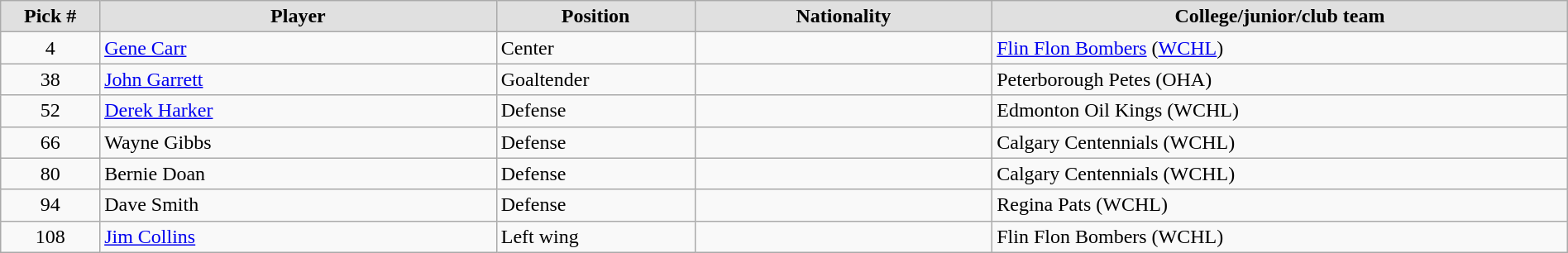<table class="wikitable" style="width: 100%">
<tr>
<th style="background:#e0e0e0;" width=5%>Pick #</th>
<th style="background:#e0e0e0;" width=20%>Player</th>
<th style="background:#e0e0e0;" width=10%>Position</th>
<th style="background:#e0e0e0;" width=15%>Nationality</th>
<th style="background:#e0e0e0;" width=29%>College/junior/club team</th>
</tr>
<tr>
<td align=center>4</td>
<td><a href='#'>Gene Carr</a></td>
<td>Center</td>
<td></td>
<td><a href='#'>Flin Flon Bombers</a> (<a href='#'>WCHL</a>)</td>
</tr>
<tr>
<td align=center>38</td>
<td><a href='#'>John Garrett</a></td>
<td>Goaltender</td>
<td></td>
<td>Peterborough Petes (OHA)</td>
</tr>
<tr>
<td align=center>52</td>
<td><a href='#'>Derek Harker</a></td>
<td>Defense</td>
<td></td>
<td>Edmonton Oil Kings (WCHL)</td>
</tr>
<tr>
<td align=center>66</td>
<td>Wayne Gibbs</td>
<td>Defense</td>
<td></td>
<td>Calgary Centennials  (WCHL)</td>
</tr>
<tr>
<td align=center>80</td>
<td>Bernie Doan</td>
<td>Defense</td>
<td></td>
<td>Calgary Centennials (WCHL)</td>
</tr>
<tr>
<td align=center>94</td>
<td>Dave Smith</td>
<td>Defense</td>
<td></td>
<td>Regina Pats (WCHL)</td>
</tr>
<tr>
<td align=center>108</td>
<td><a href='#'>Jim Collins</a></td>
<td>Left wing</td>
<td></td>
<td>Flin Flon Bombers (WCHL)</td>
</tr>
</table>
